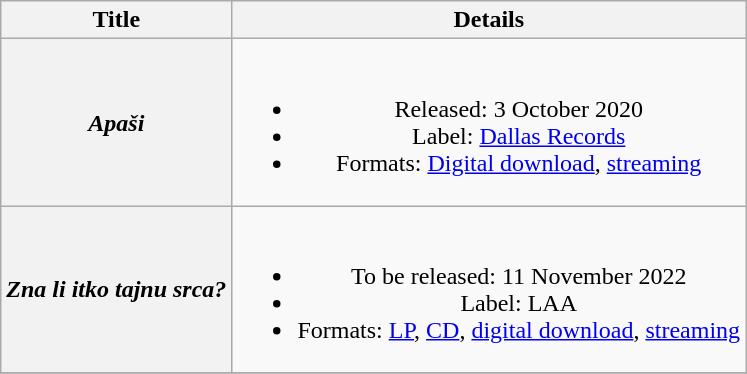<table class="wikitable plainrowheaders" style="text-align:center;">
<tr>
<th scope="col">Title</th>
<th scope="col">Details</th>
</tr>
<tr>
<th scope="row"><em>Apaši</em></th>
<td><br><ul><li>Released: 3 October 2020</li><li>Label: <a href='#'>Dallas Records</a></li><li>Formats: <a href='#'>Digital download</a>, <a href='#'>streaming</a></li></ul></td>
</tr>
<tr>
<th scope="row"><em>Zna li itko tajnu srca?</em></th>
<td><br><ul><li>To be released: 11 November 2022</li><li>Label: LAA</li><li>Formats: <a href='#'>LP</a>, <a href='#'>CD</a>, <a href='#'>digital download</a>, <a href='#'>streaming</a></li></ul></td>
</tr>
<tr>
</tr>
</table>
